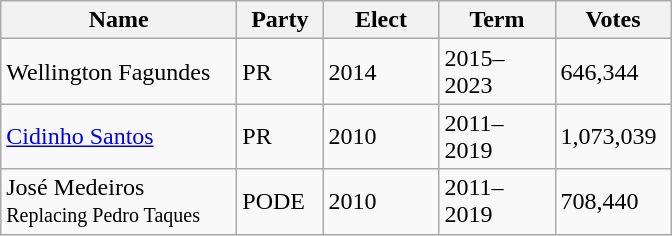<table class="wikitable sortable">
<tr>
<th style="width:150px;">Name</th>
<th style="width:50px;">Party</th>
<th style="width:70px;">Elect</th>
<th style="width:70px;">Term</th>
<th style="width:70px;">Votes</th>
</tr>
<tr>
<td>Wellington Fagundes</td>
<td>PR</td>
<td>2014</td>
<td>2015–2023</td>
<td>646,344</td>
</tr>
<tr>
<td><a href='#'>Cidinho Santos</a><br></td>
<td>PR</td>
<td>2010</td>
<td>2011–2019</td>
<td>1,073,039</td>
</tr>
<tr>
<td>José Medeiros<br><small>Replacing Pedro Taques</small></td>
<td>PODE</td>
<td>2010</td>
<td>2011–2019</td>
<td>708,440</td>
</tr>
</table>
